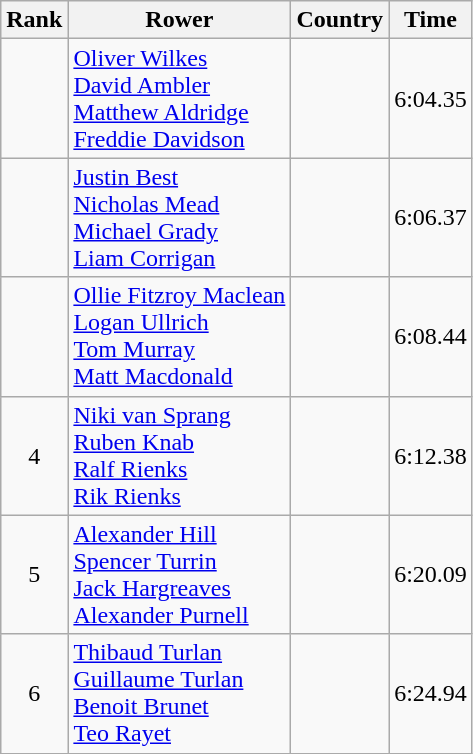<table class="wikitable" style="text-align:center">
<tr>
<th>Rank</th>
<th>Rower</th>
<th>Country</th>
<th>Time</th>
</tr>
<tr>
<td></td>
<td align="left"><a href='#'>Oliver Wilkes</a><br><a href='#'>David Ambler</a><br><a href='#'>Matthew Aldridge</a><br><a href='#'>Freddie Davidson</a></td>
<td align="left"></td>
<td>6:04.35</td>
</tr>
<tr>
<td></td>
<td align="left"><a href='#'>Justin Best</a><br><a href='#'>Nicholas Mead</a><br><a href='#'>Michael Grady</a><br><a href='#'>Liam Corrigan</a></td>
<td align="left"></td>
<td>6:06.37</td>
</tr>
<tr>
<td></td>
<td align="left"><a href='#'>Ollie Fitzroy Maclean</a><br><a href='#'>Logan Ullrich</a><br><a href='#'>Tom Murray</a><br><a href='#'>Matt Macdonald</a></td>
<td align="left"></td>
<td>6:08.44</td>
</tr>
<tr>
<td>4</td>
<td align="left"><a href='#'>Niki van Sprang</a><br><a href='#'>Ruben Knab</a><br><a href='#'>Ralf Rienks</a><br><a href='#'>Rik Rienks</a></td>
<td align="left"></td>
<td>6:12.38</td>
</tr>
<tr>
<td>5</td>
<td align="left"><a href='#'>Alexander Hill</a><br><a href='#'>Spencer Turrin</a><br><a href='#'>Jack Hargreaves</a><br><a href='#'>Alexander Purnell</a></td>
<td align="left"></td>
<td>6:20.09</td>
</tr>
<tr>
<td>6</td>
<td align="left"><a href='#'>Thibaud Turlan</a><br><a href='#'>Guillaume Turlan</a><br><a href='#'>Benoit Brunet</a><br><a href='#'>Teo Rayet</a></td>
<td align="left"></td>
<td>6:24.94</td>
</tr>
</table>
